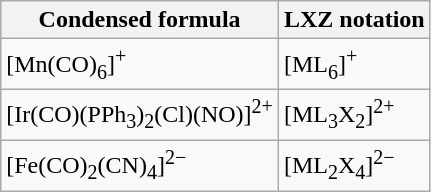<table class="wikitable">
<tr>
<th>Condensed formula</th>
<th>LXZ notation</th>
</tr>
<tr>
<td>[Mn(CO)<sub>6</sub>]<sup>+</sup></td>
<td>[ML<sub>6</sub>]<sup>+</sup></td>
</tr>
<tr>
<td>[Ir(CO)(PPh<sub>3</sub>)<sub>2</sub>(Cl)(NO)]<sup>2+</sup></td>
<td>[ML<sub>3</sub>X<sub>2</sub>]<sup>2+</sup></td>
</tr>
<tr>
<td>[Fe(CO)<sub>2</sub>(CN)<sub>4</sub>]<sup>2−</sup></td>
<td>[ML<sub>2</sub>X<sub>4</sub>]<sup>2−</sup></td>
</tr>
</table>
